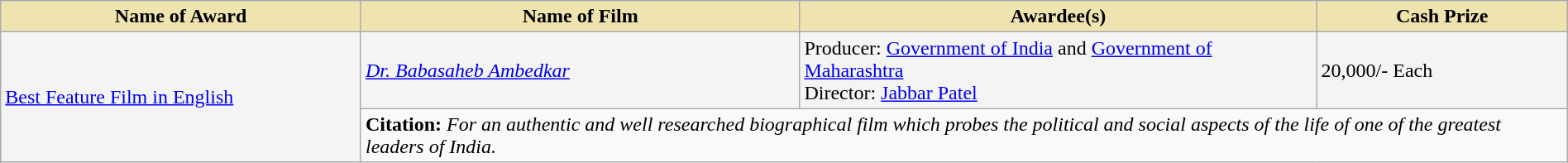<table class="wikitable" style="width:100%">
<tr>
<th style="background-color:#EFE4B0;width:23%;">Name of Award</th>
<th style="background-color:#EFE4B0;width:28%;">Name of Film</th>
<th style="background-color:#EFE4B0;width:33%;">Awardee(s)</th>
<th style="background-color:#EFE4B0;width:16%;">Cash Prize</th>
</tr>
<tr style="background-color:#F4F4F4">
<td rowspan="2"><a href='#'>Best Feature Film in English</a></td>
<td><em><a href='#'>Dr. Babasaheb Ambedkar</a></em></td>
<td>Producer: <a href='#'>Government of India</a> and <a href='#'>Government of Maharashtra</a><br>Director: <a href='#'>Jabbar Patel</a></td>
<td> 20,000/- Each</td>
</tr>
<tr style="background-color:#F9F9F9">
<td colspan="3"><strong>Citation:</strong> <em>For an authentic and well researched biographical film which probes the political and social aspects of the life of one of the greatest leaders of India.</em></td>
</tr>
</table>
